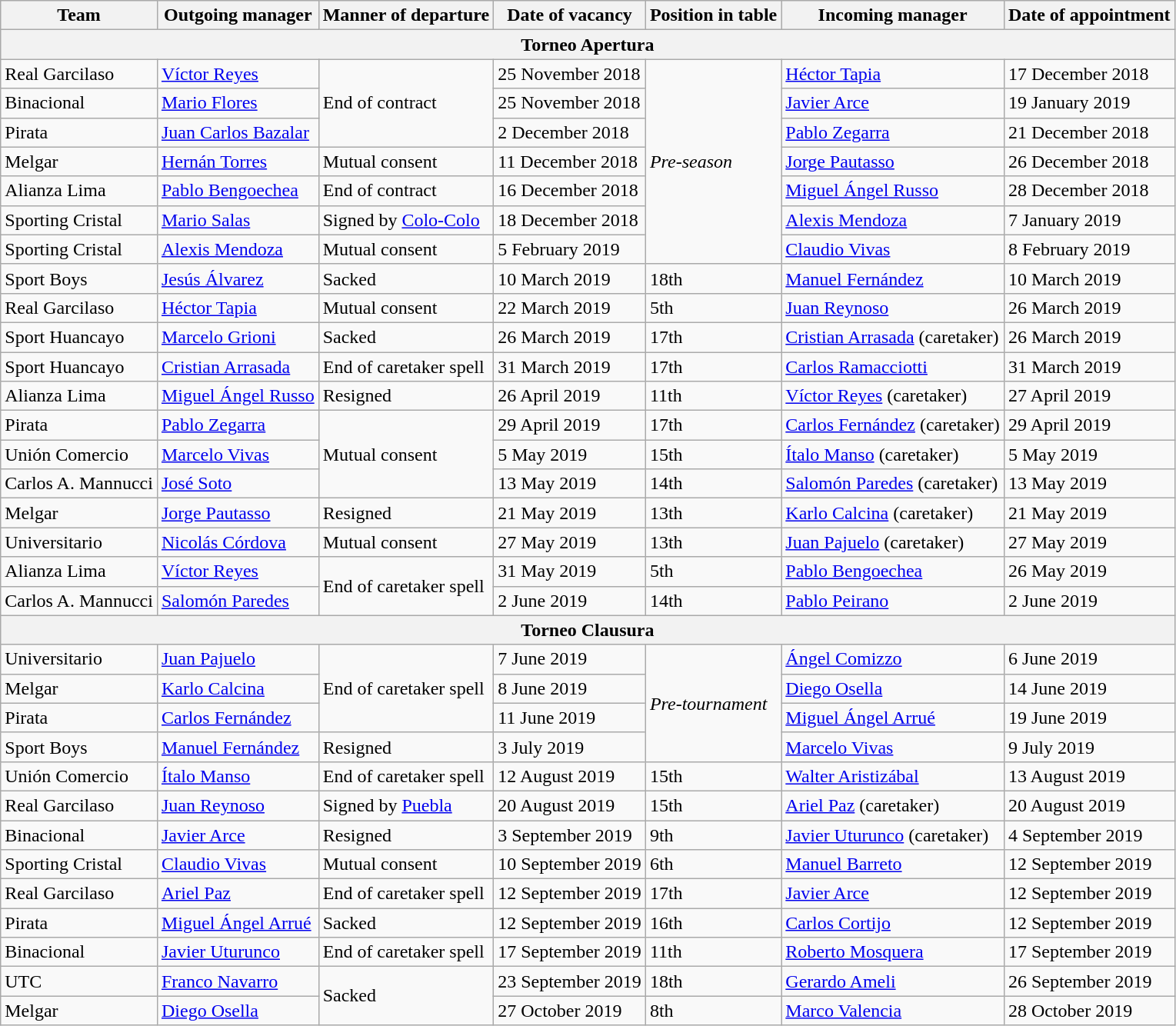<table class="wikitable sortable">
<tr>
<th>Team</th>
<th>Outgoing manager</th>
<th>Manner of departure</th>
<th>Date of vacancy</th>
<th>Position in table</th>
<th>Incoming manager</th>
<th>Date of appointment</th>
</tr>
<tr>
<th colspan=7>Torneo Apertura</th>
</tr>
<tr>
<td>Real Garcilaso</td>
<td> <a href='#'>Víctor Reyes</a></td>
<td rowspan=3>End of contract</td>
<td>25 November 2018</td>
<td rowspan=7><em>Pre-season</em></td>
<td> <a href='#'>Héctor Tapia</a></td>
<td>17 December 2018</td>
</tr>
<tr>
<td>Binacional</td>
<td> <a href='#'>Mario Flores</a></td>
<td>25 November 2018</td>
<td> <a href='#'>Javier Arce</a></td>
<td>19 January 2019</td>
</tr>
<tr>
<td>Pirata</td>
<td> <a href='#'>Juan Carlos Bazalar</a></td>
<td>2 December 2018</td>
<td> <a href='#'>Pablo Zegarra</a></td>
<td>21 December 2018</td>
</tr>
<tr>
<td>Melgar</td>
<td> <a href='#'>Hernán Torres</a></td>
<td>Mutual consent</td>
<td>11 December 2018</td>
<td> <a href='#'>Jorge Pautasso</a></td>
<td>26 December 2018</td>
</tr>
<tr>
<td>Alianza Lima</td>
<td> <a href='#'>Pablo Bengoechea</a></td>
<td>End of contract</td>
<td>16 December 2018</td>
<td> <a href='#'>Miguel Ángel Russo</a></td>
<td>28 December 2018</td>
</tr>
<tr>
<td>Sporting Cristal</td>
<td> <a href='#'>Mario Salas</a></td>
<td>Signed by <a href='#'>Colo-Colo</a></td>
<td>18 December 2018</td>
<td> <a href='#'>Alexis Mendoza</a></td>
<td>7 January 2019</td>
</tr>
<tr>
<td>Sporting Cristal</td>
<td> <a href='#'>Alexis Mendoza</a></td>
<td>Mutual consent</td>
<td>5 February 2019</td>
<td> <a href='#'>Claudio Vivas</a></td>
<td>8 February 2019</td>
</tr>
<tr>
<td>Sport Boys</td>
<td> <a href='#'>Jesús Álvarez</a></td>
<td>Sacked</td>
<td>10 March 2019</td>
<td>18th</td>
<td> <a href='#'>Manuel Fernández</a></td>
<td>10 March 2019</td>
</tr>
<tr>
<td>Real Garcilaso</td>
<td> <a href='#'>Héctor Tapia</a></td>
<td>Mutual consent</td>
<td>22 March 2019</td>
<td>5th</td>
<td> <a href='#'>Juan Reynoso</a></td>
<td>26 March 2019</td>
</tr>
<tr>
<td>Sport Huancayo</td>
<td> <a href='#'>Marcelo Grioni</a></td>
<td>Sacked</td>
<td>26 March 2019</td>
<td>17th</td>
<td> <a href='#'>Cristian Arrasada</a> (caretaker)</td>
<td>26 March 2019</td>
</tr>
<tr>
<td>Sport Huancayo</td>
<td> <a href='#'>Cristian Arrasada</a></td>
<td>End of caretaker spell</td>
<td>31 March 2019</td>
<td>17th</td>
<td> <a href='#'>Carlos Ramacciotti</a></td>
<td>31 March 2019</td>
</tr>
<tr>
<td>Alianza Lima</td>
<td> <a href='#'>Miguel Ángel Russo</a></td>
<td>Resigned</td>
<td>26 April 2019</td>
<td>11th</td>
<td> <a href='#'>Víctor Reyes</a> (caretaker)</td>
<td>27 April 2019</td>
</tr>
<tr>
<td>Pirata</td>
<td> <a href='#'>Pablo Zegarra</a></td>
<td rowspan=3>Mutual consent</td>
<td>29 April 2019</td>
<td>17th</td>
<td> <a href='#'>Carlos Fernández</a> (caretaker)</td>
<td>29 April 2019</td>
</tr>
<tr>
<td>Unión Comercio</td>
<td> <a href='#'>Marcelo Vivas</a></td>
<td>5 May 2019</td>
<td>15th</td>
<td> <a href='#'>Ítalo Manso</a> (caretaker)</td>
<td>5 May 2019</td>
</tr>
<tr>
<td>Carlos A. Mannucci</td>
<td> <a href='#'>José Soto</a></td>
<td>13 May 2019</td>
<td>14th</td>
<td> <a href='#'>Salomón Paredes</a> (caretaker)</td>
<td>13 May 2019</td>
</tr>
<tr>
<td>Melgar</td>
<td> <a href='#'>Jorge Pautasso</a></td>
<td>Resigned</td>
<td>21 May 2019</td>
<td>13th</td>
<td> <a href='#'>Karlo Calcina</a> (caretaker)</td>
<td>21 May 2019</td>
</tr>
<tr>
<td>Universitario</td>
<td> <a href='#'>Nicolás Córdova</a></td>
<td>Mutual consent</td>
<td>27 May 2019</td>
<td>13th</td>
<td> <a href='#'>Juan Pajuelo</a> (caretaker)</td>
<td>27 May 2019</td>
</tr>
<tr>
<td>Alianza Lima</td>
<td> <a href='#'>Víctor Reyes</a></td>
<td rowspan=2>End of caretaker spell</td>
<td>31 May 2019</td>
<td>5th</td>
<td> <a href='#'>Pablo Bengoechea</a></td>
<td>26 May 2019</td>
</tr>
<tr>
<td>Carlos A. Mannucci</td>
<td> <a href='#'>Salomón Paredes</a></td>
<td>2 June 2019</td>
<td>14th</td>
<td> <a href='#'>Pablo Peirano</a></td>
<td>2 June 2019</td>
</tr>
<tr>
<th colspan=7>Torneo Clausura</th>
</tr>
<tr>
<td>Universitario</td>
<td> <a href='#'>Juan Pajuelo</a></td>
<td rowspan=3>End of caretaker spell</td>
<td>7 June 2019</td>
<td rowspan=4><em>Pre-tournament</em></td>
<td> <a href='#'>Ángel Comizzo</a></td>
<td>6 June 2019</td>
</tr>
<tr>
<td>Melgar</td>
<td> <a href='#'>Karlo Calcina</a></td>
<td>8 June 2019</td>
<td> <a href='#'>Diego Osella</a></td>
<td>14 June 2019</td>
</tr>
<tr>
<td>Pirata</td>
<td> <a href='#'>Carlos Fernández</a></td>
<td>11 June 2019</td>
<td> <a href='#'>Miguel Ángel Arrué</a></td>
<td>19 June 2019</td>
</tr>
<tr>
<td>Sport Boys</td>
<td> <a href='#'>Manuel Fernández</a></td>
<td>Resigned</td>
<td>3 July 2019</td>
<td> <a href='#'>Marcelo Vivas</a></td>
<td>9 July 2019</td>
</tr>
<tr>
<td>Unión Comercio</td>
<td> <a href='#'>Ítalo Manso</a></td>
<td>End of caretaker spell</td>
<td>12 August 2019</td>
<td>15th</td>
<td> <a href='#'>Walter Aristizábal</a></td>
<td>13 August 2019</td>
</tr>
<tr>
<td>Real Garcilaso</td>
<td> <a href='#'>Juan Reynoso</a></td>
<td>Signed by <a href='#'>Puebla</a></td>
<td>20 August 2019</td>
<td>15th</td>
<td> <a href='#'>Ariel Paz</a> (caretaker)</td>
<td>20 August 2019</td>
</tr>
<tr>
<td>Binacional</td>
<td> <a href='#'>Javier Arce</a></td>
<td>Resigned</td>
<td>3 September 2019</td>
<td>9th</td>
<td> <a href='#'>Javier Uturunco</a> (caretaker)</td>
<td>4 September 2019</td>
</tr>
<tr>
<td>Sporting Cristal</td>
<td> <a href='#'>Claudio Vivas</a></td>
<td>Mutual consent</td>
<td>10 September 2019</td>
<td>6th</td>
<td> <a href='#'>Manuel Barreto</a></td>
<td>12 September 2019</td>
</tr>
<tr>
<td>Real Garcilaso</td>
<td> <a href='#'>Ariel Paz</a></td>
<td>End of caretaker spell</td>
<td>12 September 2019</td>
<td>17th</td>
<td> <a href='#'>Javier Arce</a></td>
<td>12 September 2019</td>
</tr>
<tr>
<td>Pirata</td>
<td> <a href='#'>Miguel Ángel Arrué</a></td>
<td>Sacked</td>
<td>12 September 2019</td>
<td>16th</td>
<td> <a href='#'>Carlos Cortijo</a></td>
<td>12 September 2019</td>
</tr>
<tr>
<td>Binacional</td>
<td> <a href='#'>Javier Uturunco</a></td>
<td>End of caretaker spell</td>
<td>17 September 2019</td>
<td>11th</td>
<td> <a href='#'>Roberto Mosquera</a></td>
<td>17 September 2019</td>
</tr>
<tr>
<td>UTC</td>
<td> <a href='#'>Franco Navarro</a></td>
<td rowspan=2>Sacked</td>
<td>23 September 2019</td>
<td>18th</td>
<td> <a href='#'>Gerardo Ameli</a></td>
<td>26 September 2019</td>
</tr>
<tr>
<td>Melgar</td>
<td> <a href='#'>Diego Osella</a></td>
<td>27 October 2019</td>
<td>8th</td>
<td> <a href='#'>Marco Valencia</a></td>
<td>28 October 2019</td>
</tr>
</table>
